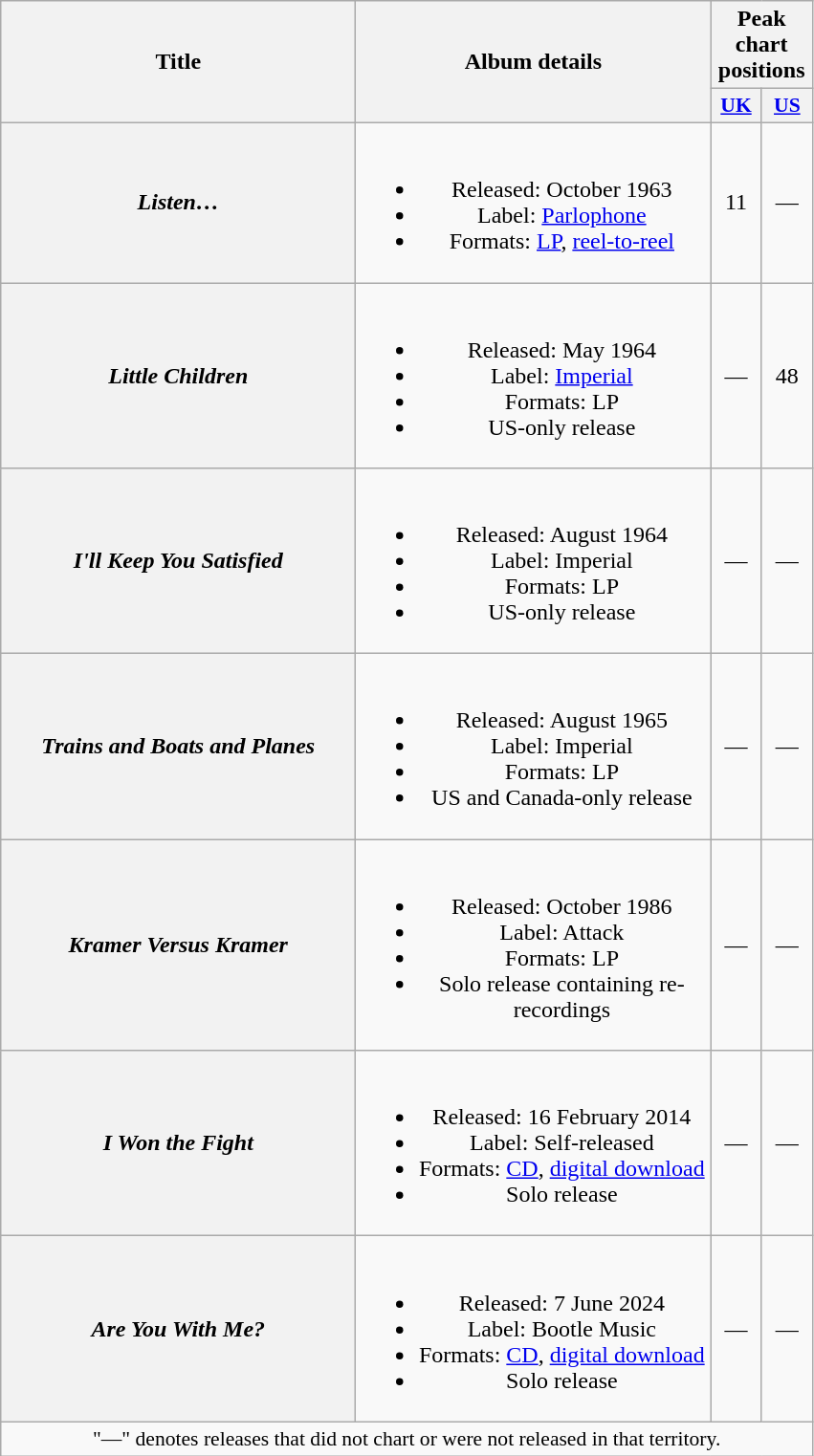<table class="wikitable plainrowheaders" style="text-align:center;">
<tr>
<th rowspan="2" scope="col" style="width:15em;">Title</th>
<th rowspan="2" scope="col" style="width:15em;">Album details</th>
<th colspan="2">Peak chart positions</th>
</tr>
<tr>
<th scope="col" style="width:2em;font-size:90%;"><a href='#'>UK</a><br></th>
<th scope="col" style="width:2em;font-size:90%;"><a href='#'>US</a><br></th>
</tr>
<tr>
<th scope="row"><em>Listen…</em></th>
<td><br><ul><li>Released: October 1963</li><li>Label: <a href='#'>Parlophone</a></li><li>Formats: <a href='#'>LP</a>, <a href='#'>reel-to-reel</a></li></ul></td>
<td>11</td>
<td>—</td>
</tr>
<tr>
<th scope="row"><em>Little Children</em></th>
<td><br><ul><li>Released: May 1964</li><li>Label: <a href='#'>Imperial</a></li><li>Formats: LP</li><li>US-only release</li></ul></td>
<td>—</td>
<td>48</td>
</tr>
<tr>
<th scope="row"><em>I'll Keep You Satisfied</em></th>
<td><br><ul><li>Released: August 1964</li><li>Label: Imperial</li><li>Formats: LP</li><li>US-only release</li></ul></td>
<td>—</td>
<td>—</td>
</tr>
<tr>
<th scope="row"><em>Trains and Boats and Planes</em></th>
<td><br><ul><li>Released: August 1965</li><li>Label: Imperial</li><li>Formats: LP</li><li>US and Canada-only release</li></ul></td>
<td>—</td>
<td>—</td>
</tr>
<tr>
<th scope="row"><em>Kramer Versus Kramer</em></th>
<td><br><ul><li>Released: October 1986</li><li>Label: Attack</li><li>Formats: LP</li><li>Solo release containing re-recordings</li></ul></td>
<td>—</td>
<td>—</td>
</tr>
<tr>
<th scope="row"><em>I Won the Fight</em></th>
<td><br><ul><li>Released: 16 February 2014</li><li>Label: Self-released</li><li>Formats: <a href='#'>CD</a>, <a href='#'>digital download</a></li><li>Solo release</li></ul></td>
<td>—</td>
<td>—</td>
</tr>
<tr>
<th scope="row"><em>Are You With Me?</em></th>
<td><br><ul><li>Released: 7 June 2024</li><li>Label: Bootle Music</li><li>Formats: <a href='#'>CD</a>, <a href='#'>digital download</a></li><li>Solo release</li></ul></td>
<td>—</td>
<td>—</td>
</tr>
<tr>
<td colspan="4" style="font-size:90%">"—" denotes releases that did not chart or were not released in that territory.</td>
</tr>
</table>
